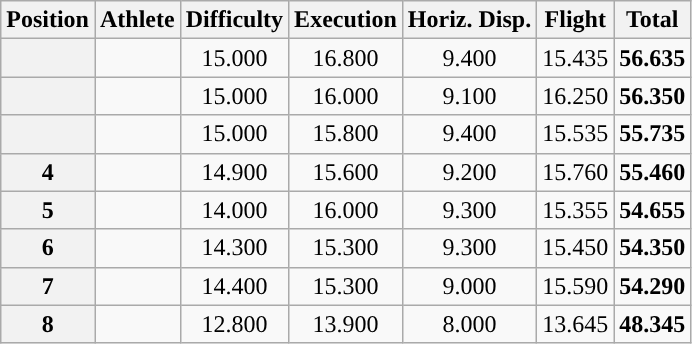<table class="wikitable sortable" style="text-align:center;">
<tr>
<th>Position</th>
<th>Athlete</th>
<th>Difficulty</th>
<th>Execution</th>
<th>Horiz. Disp.</th>
<th>Flight</th>
<th>Total</th>
</tr>
<tr>
<th></th>
<td align="left"></td>
<td>15.000</td>
<td>16.800</td>
<td>9.400</td>
<td>15.435</td>
<td><strong>56.635</strong></td>
</tr>
<tr>
<th></th>
<td align="left"></td>
<td>15.000</td>
<td>16.000</td>
<td>9.100</td>
<td>16.250</td>
<td><strong>56.350</strong></td>
</tr>
<tr>
<th></th>
<td align=left></td>
<td>15.000</td>
<td>15.800</td>
<td>9.400</td>
<td>15.535</td>
<td><strong>55.735</strong></td>
</tr>
<tr>
<th>4</th>
<td align="left"></td>
<td>14.900</td>
<td>15.600</td>
<td>9.200</td>
<td>15.760</td>
<td><strong>55.460</strong></td>
</tr>
<tr>
<th>5</th>
<td align=left></td>
<td>14.000</td>
<td>16.000</td>
<td>9.300</td>
<td>15.355</td>
<td><strong>54.655</strong></td>
</tr>
<tr>
<th>6</th>
<td align="left"></td>
<td>14.300</td>
<td>15.300</td>
<td>9.300</td>
<td>15.450</td>
<td><strong>54.350</strong></td>
</tr>
<tr>
<th>7</th>
<td align="left"></td>
<td>14.400</td>
<td>15.300</td>
<td>9.000</td>
<td>15.590</td>
<td><strong>54.290</strong></td>
</tr>
<tr>
<th>8</th>
<td align=left></td>
<td>12.800</td>
<td>13.900</td>
<td>8.000</td>
<td>13.645</td>
<td><strong>48.345</strong></td>
</tr>
</table>
